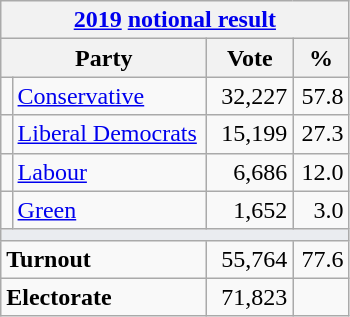<table class="wikitable">
<tr>
<th colspan="4"><a href='#'>2019</a> <a href='#'>notional result</a></th>
</tr>
<tr>
<th bgcolor="#DDDDFF" width="130px" colspan="2">Party</th>
<th bgcolor="#DDDDFF" width="50px">Vote</th>
<th bgcolor="#DDDDFF" width="30px">%</th>
</tr>
<tr>
<td></td>
<td><a href='#'>Conservative</a></td>
<td align=right>32,227</td>
<td align=right>57.8</td>
</tr>
<tr>
<td></td>
<td><a href='#'>Liberal Democrats</a></td>
<td align=right>15,199</td>
<td align=right>27.3</td>
</tr>
<tr>
<td></td>
<td><a href='#'>Labour</a></td>
<td align=right>6,686</td>
<td align=right>12.0</td>
</tr>
<tr>
<td></td>
<td><a href='#'>Green</a></td>
<td align=right>1,652</td>
<td align=right>3.0</td>
</tr>
<tr>
<td colspan="4" bgcolor="#EAECF0"></td>
</tr>
<tr>
<td colspan="2"><strong>Turnout</strong></td>
<td align=right>55,764</td>
<td align=right>77.6</td>
</tr>
<tr>
<td colspan="2"><strong>Electorate</strong></td>
<td align=right>71,823</td>
</tr>
</table>
